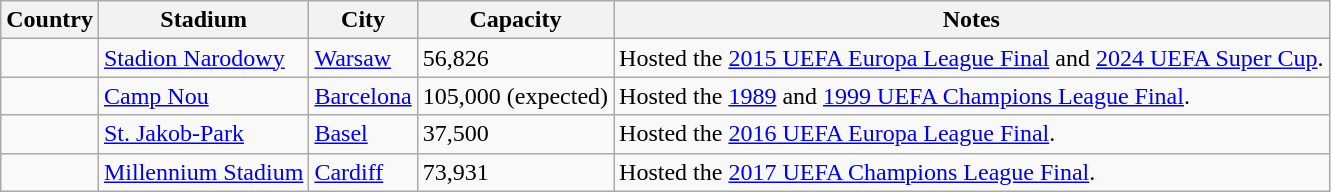<table class="wikitable sortable">
<tr>
<th>Country</th>
<th>Stadium</th>
<th>City</th>
<th>Capacity</th>
<th>Notes</th>
</tr>
<tr>
<td></td>
<td><a href='#'>Stadion Narodowy</a></td>
<td><a href='#'>Warsaw</a></td>
<td>56,826</td>
<td>Hosted the <a href='#'>2015 UEFA Europa League Final</a> and <a href='#'>2024 UEFA Super Cup</a>.</td>
</tr>
<tr>
<td></td>
<td><a href='#'>Camp Nou</a></td>
<td><a href='#'>Barcelona</a></td>
<td>105,000 (expected)</td>
<td>Hosted the <a href='#'>1989</a> and <a href='#'>1999 UEFA Champions League Final</a>.</td>
</tr>
<tr>
<td></td>
<td><a href='#'>St. Jakob-Park</a></td>
<td><a href='#'>Basel</a></td>
<td>37,500</td>
<td>Hosted the <a href='#'>2016 UEFA Europa League Final</a>.</td>
</tr>
<tr>
<td></td>
<td><a href='#'>Millennium Stadium</a></td>
<td><a href='#'>Cardiff</a></td>
<td>73,931</td>
<td>Hosted the <a href='#'>2017 UEFA Champions League Final</a>.</td>
</tr>
</table>
